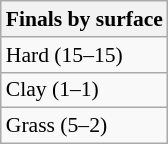<table class=wikitable style=font-size:90%>
<tr>
<th>Finals by surface</th>
</tr>
<tr>
<td>Hard (15–15)</td>
</tr>
<tr>
<td>Clay (1–1)</td>
</tr>
<tr>
<td>Grass (5–2)</td>
</tr>
</table>
